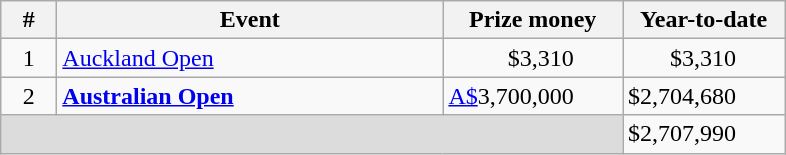<table class="wikitable sortable">
<tr>
<th width=30>#</th>
<th width=250>Event</th>
<th>Prize money</th>
<th>Year-to-date</th>
</tr>
<tr>
<td align=center>1</td>
<td><a href='#'>Auckland Open</a></td>
<td align=right style='padding-right: 2em'>$3,310</td>
<td align=right style="padding-right: 2em">$3,310</td>
</tr>
<tr>
<td align=center>2</td>
<td><strong><a href='#'>Australian Open</a></strong></td>
<td align=right style='padding-right: 2em'><a href='#'>A$</a>3,700,000</td>
<td align=right style="padding-right: 2em">$2,704,680</td>
</tr>
<tr class="sortbottom">
<td bgcolor="#dcdcdc" colspan="3"></td>
<td align=right style="padding-right: 2em">$2,707,990</td>
</tr>
</table>
